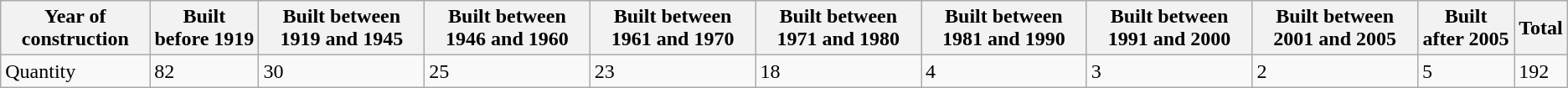<table class="wikitable">
<tr>
<th>Year of construction</th>
<th>Built before 1919</th>
<th>Built between 1919 and 1945</th>
<th>Built between 1946 and 1960</th>
<th>Built between 1961 and 1970</th>
<th>Built between 1971 and 1980</th>
<th>Built between 1981 and 1990</th>
<th>Built between 1991 and 2000</th>
<th>Built between 2001 and 2005</th>
<th>Built after 2005</th>
<th>Total</th>
</tr>
<tr>
<td>Quantity</td>
<td>82</td>
<td>30</td>
<td>25</td>
<td>23</td>
<td>18</td>
<td>4</td>
<td>3</td>
<td>2</td>
<td>5</td>
<td>192</td>
</tr>
</table>
